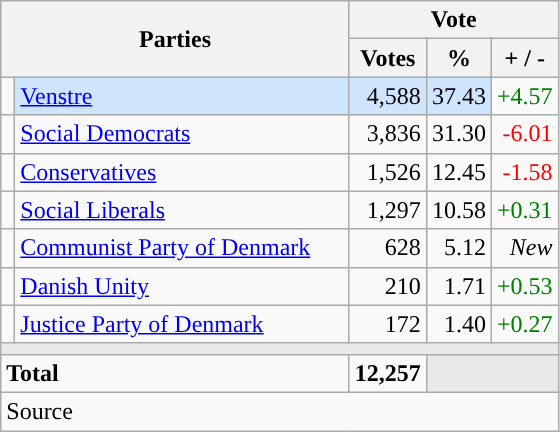<table class="wikitable" style="text-align:right;">
<tr>
<th style="text-align:centre;" rowspan="2" colspan="2" width="225">Parties</th>
<th colspan="3">Vote</th>
</tr>
<tr>
<th width="15">Votes</th>
<th width="15">%</th>
<th width="15">+ / -</th>
</tr>
<tr>
<td width="2" style="color:inherit;background:"></td>
<td bgcolor=#cfe5fe  align="left"><a href='#'>Venstre</a></td>
<td bgcolor=#cfe5fe>4,588</td>
<td bgcolor=#cfe5fe>37.43</td>
<td style=color:green;>+4.57</td>
</tr>
<tr>
<td width="2" style="color:inherit;background:"></td>
<td align="left"><a href='#'>Social Democrats</a></td>
<td>3,836</td>
<td>31.30</td>
<td style=color:red;>-6.01</td>
</tr>
<tr>
<td width="2" style="color:inherit;background:"></td>
<td align="left"><a href='#'>Conservatives</a></td>
<td>1,526</td>
<td>12.45</td>
<td style=color:red;>-1.58</td>
</tr>
<tr>
<td width="2" style="color:inherit;background:"></td>
<td align="left"><a href='#'>Social Liberals</a></td>
<td>1,297</td>
<td>10.58</td>
<td style=color:green;>+0.31</td>
</tr>
<tr>
<td width="2" style="color:inherit;background:"></td>
<td align="left"><a href='#'>Communist Party of Denmark</a></td>
<td>628</td>
<td>5.12</td>
<td><em>New</em></td>
</tr>
<tr>
<td width="2" style="color:inherit;background:"></td>
<td align="left"><a href='#'>Danish Unity</a></td>
<td>210</td>
<td>1.71</td>
<td style=color:green;>+0.53</td>
</tr>
<tr>
<td width="2" style="color:inherit;background:"></td>
<td align="left"><a href='#'>Justice Party of Denmark</a></td>
<td>172</td>
<td>1.40</td>
<td style=color:green;>+0.27</td>
</tr>
<tr>
<td colspan="7" bgcolor="#E9E9E9"></td>
</tr>
<tr>
<td align="left" colspan="2"><strong>Total</strong></td>
<td><strong>12,257</strong></td>
<td bgcolor="#E9E9E9" colspan="2"></td>
</tr>
<tr>
<td align="left" colspan="6">Source</td>
</tr>
</table>
